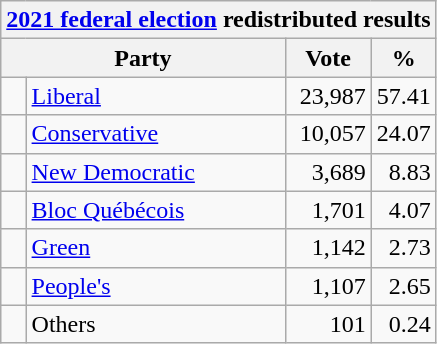<table class="wikitable">
<tr>
<th colspan="4"><a href='#'>2021 federal election</a> redistributed results</th>
</tr>
<tr>
<th bgcolor="#DDDDFF" width="130px" colspan="2">Party</th>
<th bgcolor="#DDDDFF" width="50px">Vote</th>
<th bgcolor="#DDDDFF" width="30px">%</th>
</tr>
<tr>
<td> </td>
<td><a href='#'>Liberal</a></td>
<td align=right>23,987</td>
<td align=right>57.41</td>
</tr>
<tr>
<td> </td>
<td><a href='#'>Conservative</a></td>
<td align=right>10,057</td>
<td align=right>24.07</td>
</tr>
<tr>
<td> </td>
<td><a href='#'>New Democratic</a></td>
<td align=right>3,689</td>
<td align=right>8.83</td>
</tr>
<tr>
<td> </td>
<td><a href='#'>Bloc Québécois</a></td>
<td align=right>1,701</td>
<td align=right>4.07</td>
</tr>
<tr>
<td> </td>
<td><a href='#'>Green</a></td>
<td align=right>1,142</td>
<td align=right>2.73</td>
</tr>
<tr>
<td> </td>
<td><a href='#'>People's</a></td>
<td align=right>1,107</td>
<td align=right>2.65</td>
</tr>
<tr>
<td> </td>
<td>Others</td>
<td align=right>101</td>
<td align=right>0.24</td>
</tr>
</table>
